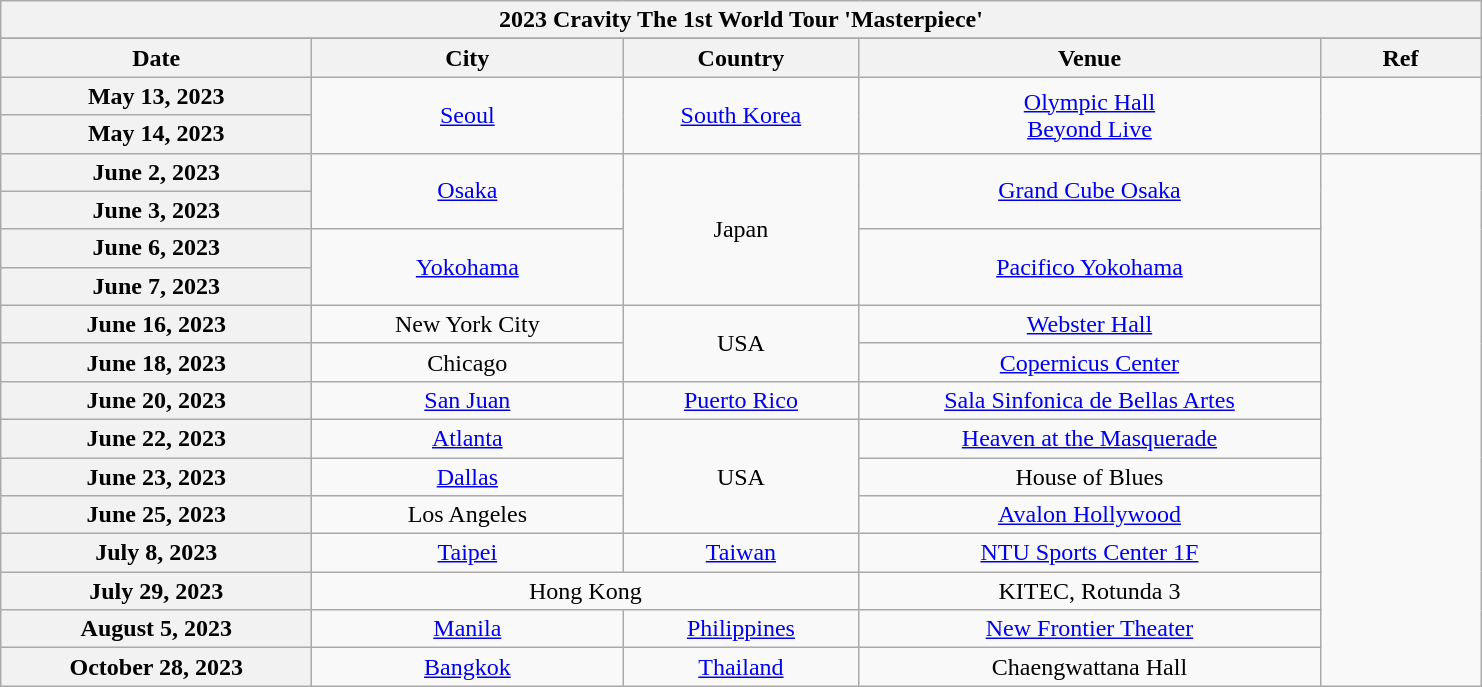<table class="wikitable plainrowheaders" style="text-align:center">
<tr>
<th scope="col" colspan="5">2023 Cravity The 1st World Tour 'Masterpiece'</th>
</tr>
<tr>
</tr>
<tr>
<th scope="col" width="200">Date</th>
<th scope="col" width="200">City</th>
<th scope="col" width="150">Country</th>
<th scope="col" width="300">Venue</th>
<th scope="col" width="100">Ref</th>
</tr>
<tr>
<th scope="row" align="left">May 13, 2023</th>
<td rowspan="2"><a href='#'>Seoul</a></td>
<td rowspan="2"><a href='#'>South Korea</a></td>
<td rowspan="2"><a href='#'>Olympic Hall</a><br><a href='#'>Beyond Live</a></td>
<td align=center rowspan="2"></td>
</tr>
<tr>
<th scope="row" align="left">May 14, 2023</th>
</tr>
<tr>
<th scope="row" align="left">June 2, 2023</th>
<td rowspan="2"><a href='#'>Osaka</a></td>
<td rowspan="4">Japan</td>
<td rowspan="2"><a href='#'>Grand Cube Osaka</a></td>
<td rowspan="14"></td>
</tr>
<tr>
<th scope="row" align="left">June 3, 2023</th>
</tr>
<tr>
<th scope="row" align="left">June 6, 2023</th>
<td rowspan="2"><a href='#'>Yokohama</a></td>
<td rowspan="2"><a href='#'>Pacifico Yokohama</a></td>
</tr>
<tr>
<th scope="row" align="left">June 7, 2023</th>
</tr>
<tr>
<th scope="row" align="left">June 16, 2023</th>
<td>New York City</td>
<td rowspan="2">USA</td>
<td><a href='#'>Webster Hall</a></td>
</tr>
<tr>
<th scope="row" align="left">June 18, 2023</th>
<td>Chicago</td>
<td><a href='#'>Copernicus Center</a></td>
</tr>
<tr>
<th scope="row" align="left">June 20, 2023</th>
<td><a href='#'>San Juan</a></td>
<td><a href='#'>Puerto Rico</a></td>
<td><a href='#'>Sala Sinfonica de Bellas Artes</a></td>
</tr>
<tr>
<th scope="row" align="left">June 22, 2023</th>
<td><a href='#'>Atlanta</a></td>
<td rowspan="3">USA</td>
<td><a href='#'>Heaven at the Masquerade</a></td>
</tr>
<tr>
<th scope="row" align="left">June 23, 2023</th>
<td><a href='#'>Dallas</a></td>
<td>House of Blues</td>
</tr>
<tr>
<th scope="row" align="left">June 25, 2023</th>
<td>Los Angeles</td>
<td><a href='#'>Avalon Hollywood</a></td>
</tr>
<tr>
<th scope="row" align="left">July 8, 2023</th>
<td><a href='#'>Taipei</a></td>
<td><a href='#'>Taiwan</a></td>
<td><a href='#'>NTU Sports Center 1F</a></td>
</tr>
<tr>
<th scope="row" align="left">July 29, 2023</th>
<td colspan="2">Hong Kong</td>
<td>KITEC, Rotunda 3</td>
</tr>
<tr>
<th scope="row" align="left">August 5, 2023</th>
<td><a href='#'>Manila</a></td>
<td><a href='#'>Philippines</a></td>
<td><a href='#'>New Frontier Theater</a></td>
</tr>
<tr>
<th scope="row" align="left">October 28, 2023</th>
<td><a href='#'>Bangkok</a></td>
<td><a href='#'>Thailand</a></td>
<td>Chaengwattana Hall</td>
</tr>
</table>
